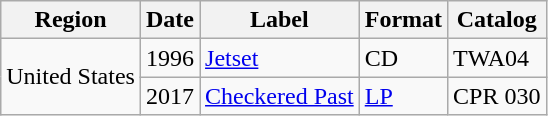<table class="wikitable">
<tr>
<th>Region</th>
<th>Date</th>
<th>Label</th>
<th>Format</th>
<th>Catalog</th>
</tr>
<tr>
<td rowspan="2">United States</td>
<td>1996</td>
<td><a href='#'>Jetset</a></td>
<td>CD</td>
<td>TWA04</td>
</tr>
<tr>
<td>2017</td>
<td><a href='#'>Checkered Past</a></td>
<td><a href='#'>LP</a></td>
<td>CPR 030</td>
</tr>
</table>
